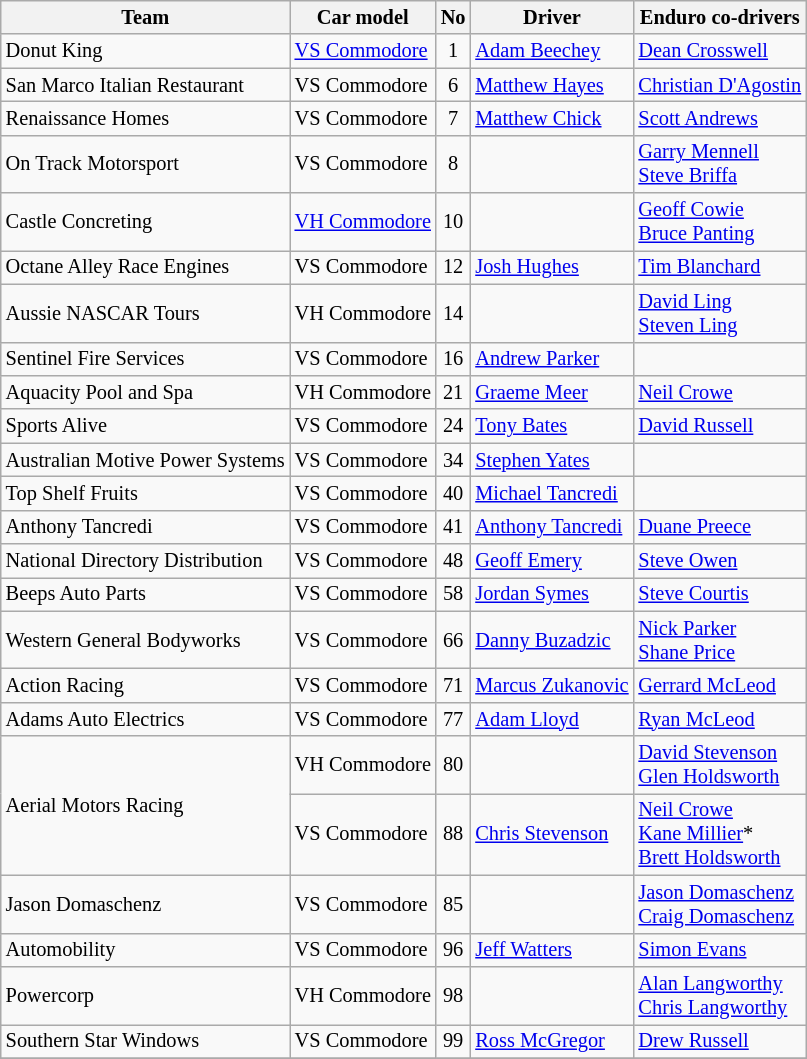<table class="wikitable" style="font-size: 85%">
<tr>
<th>Team</th>
<th>Car model</th>
<th>No</th>
<th>Driver</th>
<th>Enduro co-drivers</th>
</tr>
<tr>
<td>Donut King</td>
<td><a href='#'>VS Commodore</a></td>
<td align="center">1</td>
<td> <a href='#'>Adam Beechey</a></td>
<td> <a href='#'>Dean Crosswell</a></td>
</tr>
<tr>
<td>San Marco Italian Restaurant</td>
<td>VS Commodore</td>
<td align="center">6</td>
<td> <a href='#'>Matthew Hayes</a></td>
<td> <a href='#'>Christian D'Agostin</a></td>
</tr>
<tr>
<td>Renaissance Homes</td>
<td>VS Commodore</td>
<td align="center">7</td>
<td> <a href='#'>Matthew Chick</a></td>
<td> <a href='#'>Scott Andrews</a></td>
</tr>
<tr>
<td>On Track Motorsport</td>
<td>VS Commodore</td>
<td align="center">8</td>
<td></td>
<td> <a href='#'>Garry Mennell</a><br> <a href='#'>Steve Briffa</a></td>
</tr>
<tr>
<td>Castle Concreting</td>
<td><a href='#'>VH Commodore</a></td>
<td align="center">10</td>
<td></td>
<td> <a href='#'>Geoff Cowie</a><br> <a href='#'>Bruce Panting</a></td>
</tr>
<tr>
<td>Octane Alley Race Engines</td>
<td>VS Commodore</td>
<td align="center">12</td>
<td> <a href='#'>Josh Hughes</a></td>
<td> <a href='#'>Tim Blanchard</a></td>
</tr>
<tr>
<td>Aussie NASCAR Tours</td>
<td>VH Commodore</td>
<td align="center">14</td>
<td></td>
<td> <a href='#'>David Ling</a><br> <a href='#'>Steven Ling</a></td>
</tr>
<tr>
<td>Sentinel Fire Services</td>
<td>VS Commodore</td>
<td align="center">16</td>
<td> <a href='#'>Andrew Parker</a></td>
<td></td>
</tr>
<tr>
<td>Aquacity Pool and Spa</td>
<td>VH Commodore</td>
<td align="center">21</td>
<td> <a href='#'>Graeme Meer</a></td>
<td> <a href='#'>Neil Crowe</a></td>
</tr>
<tr>
<td>Sports Alive</td>
<td>VS Commodore</td>
<td align="center">24</td>
<td> <a href='#'>Tony Bates</a></td>
<td> <a href='#'>David Russell</a></td>
</tr>
<tr>
<td>Australian Motive Power Systems</td>
<td>VS Commodore</td>
<td align="center">34</td>
<td> <a href='#'>Stephen Yates</a></td>
<td></td>
</tr>
<tr>
<td>Top Shelf Fruits</td>
<td>VS Commodore</td>
<td align="center">40</td>
<td> <a href='#'>Michael Tancredi</a></td>
<td></td>
</tr>
<tr>
<td>Anthony Tancredi</td>
<td>VS Commodore</td>
<td align="center">41</td>
<td> <a href='#'>Anthony Tancredi</a></td>
<td> <a href='#'>Duane Preece</a></td>
</tr>
<tr>
<td>National Directory Distribution</td>
<td>VS Commodore</td>
<td align="center">48</td>
<td> <a href='#'>Geoff Emery</a></td>
<td> <a href='#'>Steve Owen</a></td>
</tr>
<tr>
<td>Beeps Auto Parts</td>
<td>VS Commodore</td>
<td align="center">58</td>
<td> <a href='#'>Jordan Symes</a></td>
<td> <a href='#'>Steve Courtis</a></td>
</tr>
<tr>
<td>Western General Bodyworks</td>
<td>VS Commodore</td>
<td align="center">66</td>
<td> <a href='#'>Danny Buzadzic</a></td>
<td> <a href='#'>Nick Parker</a><br> <a href='#'>Shane Price</a></td>
</tr>
<tr>
<td>Action Racing</td>
<td>VS Commodore</td>
<td align="center">71</td>
<td> <a href='#'>Marcus Zukanovic</a></td>
<td> <a href='#'>Gerrard McLeod</a></td>
</tr>
<tr>
<td>Adams Auto Electrics</td>
<td>VS Commodore</td>
<td align="center">77</td>
<td> <a href='#'>Adam Lloyd</a></td>
<td> <a href='#'>Ryan McLeod</a></td>
</tr>
<tr>
<td rowspan="2">Aerial Motors Racing</td>
<td>VH Commodore</td>
<td align="center">80</td>
<td></td>
<td> <a href='#'>David Stevenson</a><br> <a href='#'>Glen Holdsworth</a></td>
</tr>
<tr>
<td>VS Commodore</td>
<td align="center">88</td>
<td> <a href='#'>Chris Stevenson</a></td>
<td> <a href='#'>Neil Crowe</a><br> <a href='#'>Kane Millier</a>*<br> <a href='#'>Brett Holdsworth</a></td>
</tr>
<tr>
<td>Jason Domaschenz</td>
<td>VS Commodore</td>
<td align="center">85</td>
<td></td>
<td> <a href='#'>Jason Domaschenz</a><br> <a href='#'>Craig Domaschenz</a></td>
</tr>
<tr>
<td>Automobility</td>
<td>VS Commodore</td>
<td align="center">96</td>
<td> <a href='#'>Jeff Watters</a></td>
<td> <a href='#'>Simon Evans</a></td>
</tr>
<tr>
<td>Powercorp</td>
<td>VH Commodore</td>
<td align="center">98</td>
<td></td>
<td> <a href='#'>Alan Langworthy</a><br> <a href='#'>Chris Langworthy</a></td>
</tr>
<tr>
<td>Southern Star Windows</td>
<td>VS Commodore</td>
<td align="center">99</td>
<td> <a href='#'>Ross McGregor</a></td>
<td> <a href='#'>Drew Russell</a></td>
</tr>
<tr>
</tr>
</table>
